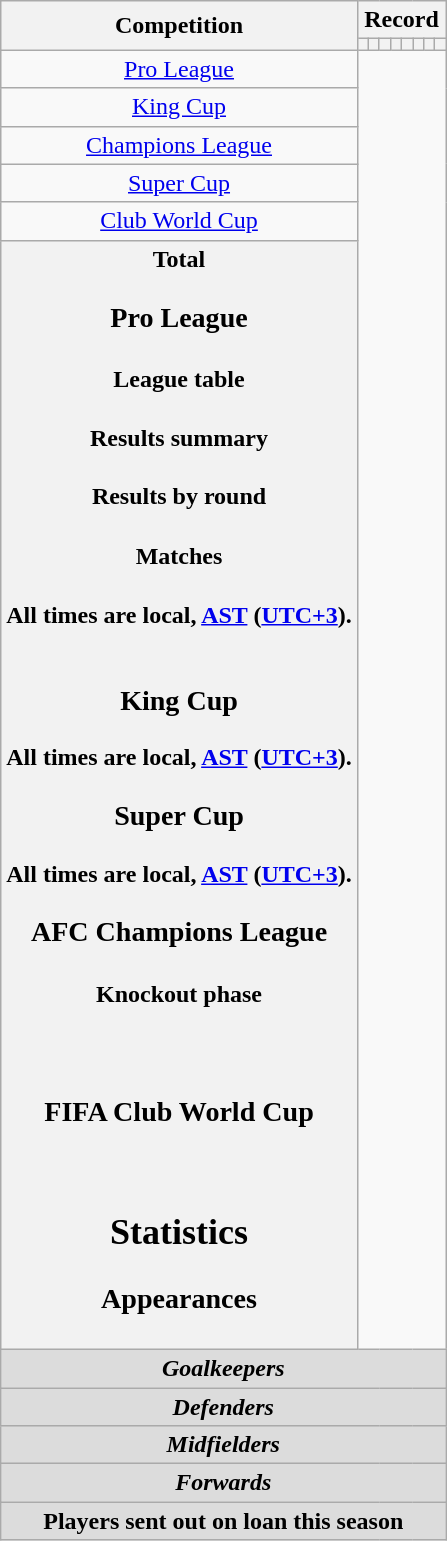<table class="wikitable" style="text-align: center">
<tr>
<th rowspan=2>Competition</th>
<th colspan=8>Record</th>
</tr>
<tr>
<th></th>
<th></th>
<th></th>
<th></th>
<th></th>
<th></th>
<th></th>
<th></th>
</tr>
<tr>
<td><a href='#'>Pro League</a><br></td>
</tr>
<tr>
<td><a href='#'>King Cup</a><br></td>
</tr>
<tr>
<td><a href='#'>Champions League</a><br></td>
</tr>
<tr>
<td><a href='#'>Super Cup</a><br></td>
</tr>
<tr>
<td><a href='#'>Club World Cup</a><br></td>
</tr>
<tr>
<th>Total<br>
<h3>Pro League</h3><h4>League table</h4><h4>Results summary</h4>
<h4>Results by round</h4><h4>Matches</h4>All times are local, <a href='#'>AST</a> (<a href='#'>UTC+3</a>).<br>


<br>




























<h3>King Cup</h3>
All times are local, <a href='#'>AST</a> (<a href='#'>UTC+3</a>).<br>


<h3>Super Cup</h3>
All times are local, <a href='#'>AST</a> (<a href='#'>UTC+3</a>).<br><h3>AFC Champions League</h3><h4>Knockout phase</h4><br>



<h3>FIFA Club World Cup</h3><br>

<h2>Statistics</h2><h3>Appearances</h3></th>
</tr>
<tr>
<th colspan=20 style=background:#dcdcdc; text-align:center><em>Goalkeepers</em><br>


</th>
</tr>
<tr>
<th colspan=20 style=background:#dcdcdc; text-align:center><em>Defenders</em><br>









</th>
</tr>
<tr>
<th colspan=20 style=background:#dcdcdc; text-align:center><em>Midfielders</em><br>











</th>
</tr>
<tr>
<th colspan=20 style=background:#dcdcdc; text-align:center><em>Forwards</em><br>



</th>
</tr>
<tr>
<th colspan=20 style=background:#dcdcdc; text-align:center>Players sent out on loan this season<br></th>
</tr>
</table>
